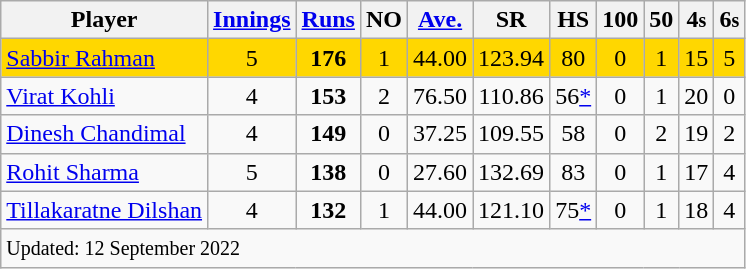<table class="wikitable sortable">
<tr>
<th>Player</th>
<th><a href='#'>Innings</a></th>
<th><a href='#'>Runs</a></th>
<th>NO</th>
<th><a href='#'>Ave.</a></th>
<th>SR</th>
<th>HS</th>
<th>100</th>
<th>50</th>
<th>4<small>s</small></th>
<th>6<small>s</small></th>
</tr>
<tr style="background:gold;">
<td> <a href='#'>Sabbir Rahman</a></td>
<td style="text-align:center;">5</td>
<td style="text-align:center;"><strong>176</strong></td>
<td style="text-align:center;">1</td>
<td style="text-align:center;">44.00</td>
<td style="text-align:center;">123.94</td>
<td style="text-align:center;">80</td>
<td style="text-align:center;">0</td>
<td style="text-align:center;">1</td>
<td style="text-align:center;">15</td>
<td style="text-align:center;">5</td>
</tr>
<tr>
<td> <a href='#'>Virat Kohli</a></td>
<td style="text-align:center;">4</td>
<td style="text-align:center;"><strong>153</strong></td>
<td style="text-align:center;">2</td>
<td style="text-align:center;">76.50</td>
<td style="text-align:center;">110.86</td>
<td style="text-align:center;">56<a href='#'>*</a></td>
<td style="text-align:center;">0</td>
<td style="text-align:center;">1</td>
<td style="text-align:center;">20</td>
<td style="text-align:center;">0</td>
</tr>
<tr>
<td> <a href='#'>Dinesh Chandimal</a></td>
<td style="text-align:center;">4</td>
<td style="text-align:center;"><strong>149</strong></td>
<td style="text-align:center;">0</td>
<td style="text-align:center;">37.25</td>
<td style="text-align:center;">109.55</td>
<td style="text-align:center;">58</td>
<td style="text-align:center;">0</td>
<td style="text-align:center;">2</td>
<td style="text-align:center;">19</td>
<td style="text-align:center;">2</td>
</tr>
<tr>
<td> <a href='#'>Rohit Sharma</a></td>
<td style="text-align:center;">5</td>
<td style="text-align:center;"><strong>138</strong></td>
<td style="text-align:center;">0</td>
<td style="text-align:center;">27.60</td>
<td style="text-align:center;">132.69</td>
<td style="text-align:center;">83</td>
<td style="text-align:center;">0</td>
<td style="text-align:center;">1</td>
<td style="text-align:center;">17</td>
<td style="text-align:center;">4</td>
</tr>
<tr>
<td> <a href='#'>Tillakaratne Dilshan</a></td>
<td style="text-align:center;">4</td>
<td style="text-align:center;"><strong>132</strong></td>
<td style="text-align:center;">1</td>
<td style="text-align:center;">44.00</td>
<td style="text-align:center;">121.10</td>
<td style="text-align:center;">75<a href='#'>*</a></td>
<td style="text-align:center;">0</td>
<td style="text-align:center;">1</td>
<td style="text-align:center;">18</td>
<td style="text-align:center;">4</td>
</tr>
<tr>
<td colspan="11"><small>Updated: 12 September 2022</small></td>
</tr>
</table>
